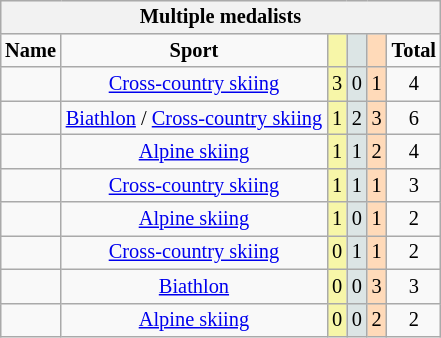<table class="wikitable" style="font-size:85%; float:right;clear:right;margin-left:1em;">
<tr style="background:#efefef;">
<th colspan=7>Multiple medalists</th>
</tr>
<tr align=center>
<td><strong>Name</strong></td>
<td><strong>Sport</strong></td>
<td style="background:#f7f6a8;"></td>
<td style="background:#dce5e5;"></td>
<td style="background:#ffdab9;"></td>
<td><strong>Total</strong></td>
</tr>
<tr align=center>
<td></td>
<td><a href='#'>Cross-country skiing</a></td>
<td style="background:#f7f6a8;">3</td>
<td style="background:#dce5e5;">0</td>
<td style="background:#ffdab9;">1</td>
<td>4</td>
</tr>
<tr align=center>
<td></td>
<td><a href='#'>Biathlon</a> / <a href='#'>Cross-country skiing</a></td>
<td style="background:#f7f6a8;">1</td>
<td style="background:#dce5e5;">2</td>
<td style="background:#ffdab9;">3</td>
<td>6</td>
</tr>
<tr align=center>
<td></td>
<td><a href='#'>Alpine skiing</a></td>
<td style="background:#f7f6a8;">1</td>
<td style="background:#dce5e5;">1</td>
<td style="background:#ffdab9;">2</td>
<td>4</td>
</tr>
<tr align=center>
<td></td>
<td><a href='#'>Cross-country skiing</a></td>
<td style="background:#f7f6a8;">1</td>
<td style="background:#dce5e5;">1</td>
<td style="background:#ffdab9;">1</td>
<td>3</td>
</tr>
<tr align=center>
<td></td>
<td><a href='#'>Alpine skiing</a></td>
<td style="background:#f7f6a8;">1</td>
<td style="background:#dce5e5;">0</td>
<td style="background:#ffdab9;">1</td>
<td>2</td>
</tr>
<tr align=center>
<td></td>
<td><a href='#'>Cross-country skiing</a></td>
<td style="background:#f7f6a8;">0</td>
<td style="background:#dce5e5;">1</td>
<td style="background:#ffdab9;">1</td>
<td>2</td>
</tr>
<tr align=center>
<td></td>
<td><a href='#'>Biathlon</a></td>
<td style="background:#f7f6a8;">0</td>
<td style="background:#dce5e5;">0</td>
<td style="background:#ffdab9;">3</td>
<td>3</td>
</tr>
<tr align=center>
<td></td>
<td><a href='#'>Alpine skiing</a></td>
<td style="background:#f7f6a8;">0</td>
<td style="background:#dce5e5;">0</td>
<td style="background:#ffdab9;">2</td>
<td>2</td>
</tr>
</table>
